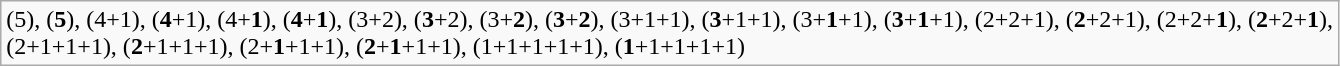<table class="wikitable">
<tr>
<td>(5), (<strong>5</strong>), (4+1), (<strong>4</strong>+1), (4+<strong>1</strong>), (<strong>4</strong>+<strong>1</strong>), (3+2), (<strong>3</strong>+2), (3+<strong>2</strong>), (<strong>3</strong>+<strong>2</strong>), (3+1+1), (<strong>3</strong>+1+1), (3+<strong>1</strong>+1), (<strong>3</strong>+<strong>1</strong>+1), (2+2+1), (<strong>2</strong>+2+1), (2+2+<strong>1</strong>), (<strong>2</strong>+2+<strong>1</strong>),<br>(2+1+1+1), (<strong>2</strong>+1+1+1), (2+<strong>1</strong>+1+1), (<strong>2</strong>+<strong>1</strong>+1+1), (1+1+1+1+1), (<strong>1</strong>+1+1+1+1)</td>
</tr>
</table>
